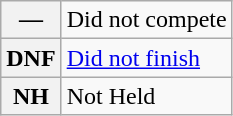<table class="wikitable">
<tr>
<th scope="row">—</th>
<td>Did not compete</td>
</tr>
<tr>
<th scope="row">DNF</th>
<td><a href='#'>Did not finish</a></td>
</tr>
<tr>
<th scope="row">NH</th>
<td>Not Held</td>
</tr>
</table>
